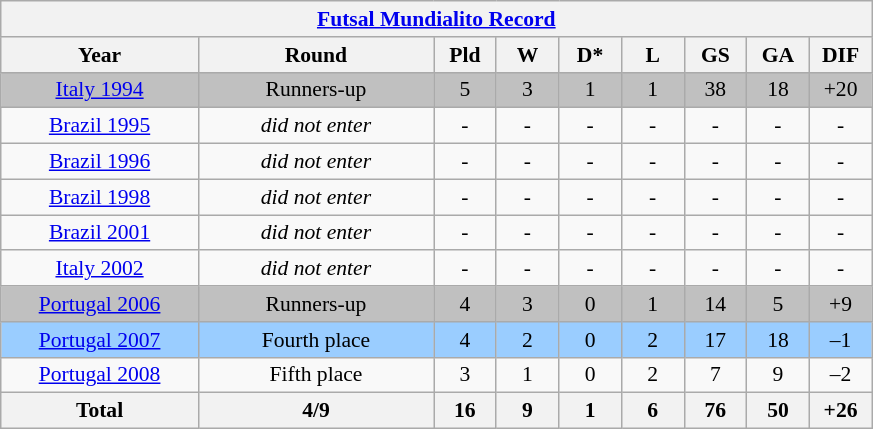<table class="wikitable" style="text-align: center;font-size:90%;">
<tr>
<th colspan=9><a href='#'>Futsal Mundialito Record</a></th>
</tr>
<tr>
<th width=125>Year</th>
<th width=150>Round</th>
<th width=35>Pld</th>
<th width=35>W</th>
<th width=35>D*</th>
<th width=35>L</th>
<th width=35>GS</th>
<th width=35>GA</th>
<th width=35>DIF</th>
</tr>
<tr bgcolor=silver>
<td><a href='#'>Italy 1994</a></td>
<td>Runners-up</td>
<td>5</td>
<td>3</td>
<td>1</td>
<td>1</td>
<td>38</td>
<td>18</td>
<td>+20</td>
</tr>
<tr>
<td><a href='#'>Brazil 1995</a></td>
<td><em>did not enter</em></td>
<td>-</td>
<td>-</td>
<td>-</td>
<td>-</td>
<td>-</td>
<td>-</td>
<td>-</td>
</tr>
<tr>
<td><a href='#'>Brazil 1996</a></td>
<td><em>did not enter</em></td>
<td>-</td>
<td>-</td>
<td>-</td>
<td>-</td>
<td>-</td>
<td>-</td>
<td>-</td>
</tr>
<tr>
<td><a href='#'>Brazil 1998</a></td>
<td><em>did not enter</em></td>
<td>-</td>
<td>-</td>
<td>-</td>
<td>-</td>
<td>-</td>
<td>-</td>
<td>-</td>
</tr>
<tr>
<td><a href='#'>Brazil 2001</a></td>
<td><em>did not enter</em></td>
<td>-</td>
<td>-</td>
<td>-</td>
<td>-</td>
<td>-</td>
<td>-</td>
<td>-</td>
</tr>
<tr>
<td><a href='#'>Italy 2002</a></td>
<td><em>did not enter</em></td>
<td>-</td>
<td>-</td>
<td>-</td>
<td>-</td>
<td>-</td>
<td>-</td>
<td>-</td>
</tr>
<tr bgcolor=silver>
<td><a href='#'>Portugal 2006</a></td>
<td>Runners-up</td>
<td>4</td>
<td>3</td>
<td>0</td>
<td>1</td>
<td>14</td>
<td>5</td>
<td>+9</td>
</tr>
<tr style="background:#9acdff;">
<td><a href='#'>Portugal 2007</a></td>
<td>Fourth place</td>
<td>4</td>
<td>2</td>
<td>0</td>
<td>2</td>
<td>17</td>
<td>18</td>
<td>–1</td>
</tr>
<tr>
<td><a href='#'>Portugal 2008</a></td>
<td>Fifth place</td>
<td>3</td>
<td>1</td>
<td>0</td>
<td>2</td>
<td>7</td>
<td>9</td>
<td>–2</td>
</tr>
<tr>
<th><strong>Total</strong></th>
<th>4/9</th>
<th>16</th>
<th>9</th>
<th>1</th>
<th>6</th>
<th>76</th>
<th>50</th>
<th>+26</th>
</tr>
</table>
